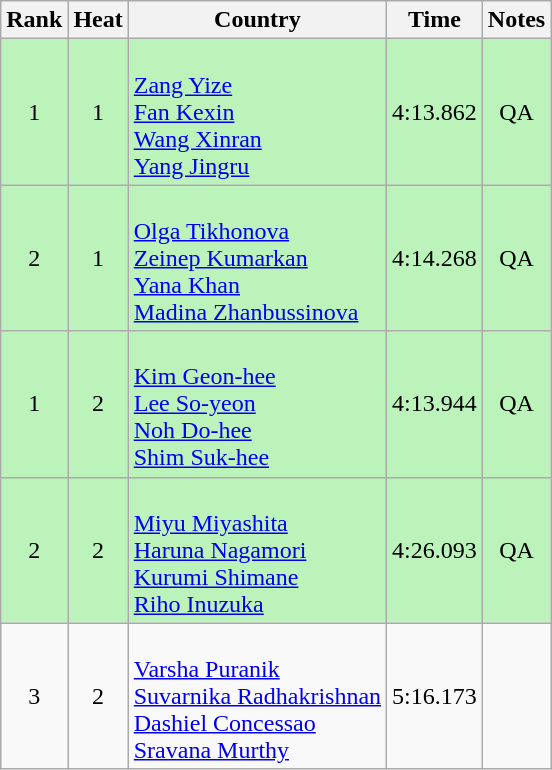<table class="wikitable sortable" style="text-align:center">
<tr>
<th>Rank</th>
<th>Heat</th>
<th>Country</th>
<th>Time</th>
<th>Notes</th>
</tr>
<tr bgcolor=bbf3bb>
<td>1</td>
<td>1</td>
<td align=left><br><a href='#'>Zang Yize</a><br><a href='#'>Fan Kexin</a><br><a href='#'>Wang Xinran</a><br><a href='#'>Yang Jingru</a></td>
<td>4:13.862</td>
<td>QA</td>
</tr>
<tr bgcolor=bbf3bb>
<td>2</td>
<td>1</td>
<td align=left><br><a href='#'>Olga Tikhonova</a><br><a href='#'>Zeinep Kumarkan</a><br><a href='#'>Yana Khan</a><br><a href='#'>Madina Zhanbussinova</a></td>
<td>4:14.268</td>
<td>QA</td>
</tr>
<tr bgcolor=bbf3bb>
<td>1</td>
<td>2</td>
<td align=left><br><a href='#'>Kim Geon-hee</a><br><a href='#'>Lee So-yeon</a><br><a href='#'>Noh Do-hee</a><br><a href='#'>Shim Suk-hee</a></td>
<td>4:13.944</td>
<td>QA</td>
</tr>
<tr bgcolor="#bbf3bb">
<td>2</td>
<td>2</td>
<td align=left><br><a href='#'>Miyu Miyashita</a><br><a href='#'>Haruna Nagamori</a><br><a href='#'>Kurumi Shimane</a><br><a href='#'>Riho Inuzuka</a></td>
<td>4:26.093</td>
<td>QA</td>
</tr>
<tr>
<td>3</td>
<td>2</td>
<td align=left><br><a href='#'>Varsha Puranik</a><br><a href='#'>Suvarnika Radhakrishnan</a> <br><a href='#'>Dashiel Concessao</a><br><a href='#'>Sravana Murthy</a></td>
<td>5:16.173</td>
<td></td>
</tr>
</table>
